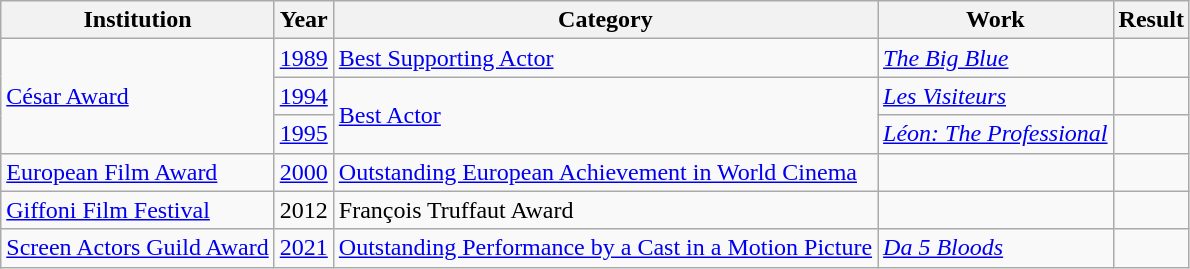<table class="wikitable sortable">
<tr>
<th>Institution</th>
<th>Year</th>
<th>Category</th>
<th>Work</th>
<th>Result</th>
</tr>
<tr>
<td rowspan="3"><a href='#'>César Award</a></td>
<td><a href='#'>1989</a></td>
<td><a href='#'>Best Supporting Actor</a></td>
<td><em><a href='#'>The Big Blue</a></em></td>
<td></td>
</tr>
<tr>
<td><a href='#'>1994</a></td>
<td rowspan="2"><a href='#'>Best Actor</a></td>
<td><em><a href='#'>Les Visiteurs</a></em></td>
<td></td>
</tr>
<tr>
<td><a href='#'>1995</a></td>
<td><em><a href='#'>Léon: The Professional</a></em></td>
<td></td>
</tr>
<tr>
<td><a href='#'>European Film Award</a></td>
<td><a href='#'>2000</a></td>
<td><a href='#'>Outstanding European Achievement in World Cinema</a></td>
<td></td>
<td></td>
</tr>
<tr>
<td><a href='#'>Giffoni Film Festival</a></td>
<td>2012</td>
<td>François Truffaut Award</td>
<td></td>
<td></td>
</tr>
<tr>
<td><a href='#'>Screen Actors Guild Award</a></td>
<td><a href='#'>2021</a></td>
<td><a href='#'>Outstanding Performance by a Cast in a Motion Picture</a></td>
<td><em><a href='#'>Da 5 Bloods</a></em></td>
<td></td>
</tr>
</table>
